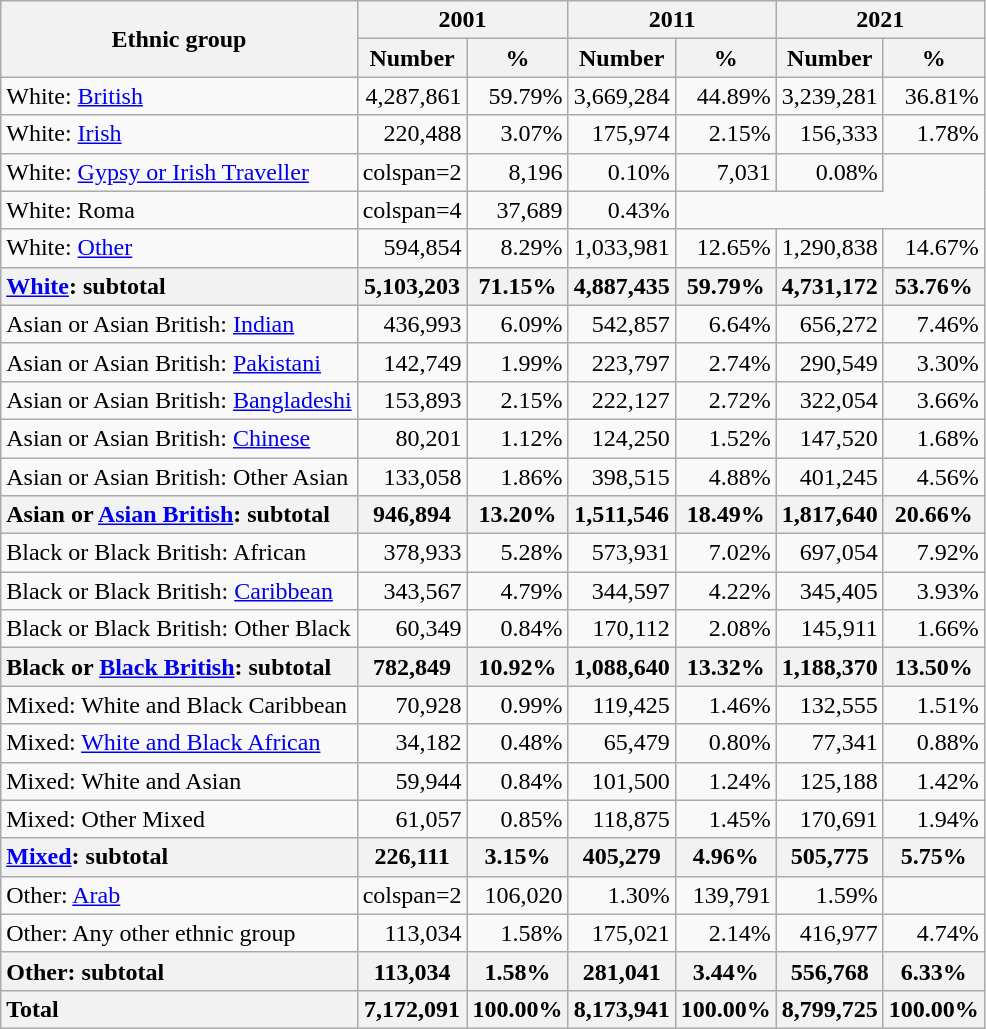<table class="wikitable sortable" style="text-align:right">
<tr>
<th rowspan="2">Ethnic group</th>
<th colspan="2">2001</th>
<th colspan="2">2011</th>
<th colspan="2">2021</th>
</tr>
<tr>
<th>Number</th>
<th>%</th>
<th>Number</th>
<th>%</th>
<th>Number</th>
<th>%</th>
</tr>
<tr>
<td style="text-align:left">White: <a href='#'>British</a></td>
<td>4,287,861</td>
<td>59.79%</td>
<td>3,669,284</td>
<td>44.89%</td>
<td>3,239,281</td>
<td>36.81%</td>
</tr>
<tr>
<td style="text-align:left">White: <a href='#'>Irish</a></td>
<td>220,488</td>
<td>3.07%</td>
<td>175,974</td>
<td>2.15%</td>
<td>156,333</td>
<td>1.78%</td>
</tr>
<tr>
<td style="text-align:left">White: <a href='#'>Gypsy or Irish Traveller</a></td>
<td>colspan=2 </td>
<td>8,196</td>
<td>0.10%</td>
<td>7,031</td>
<td>0.08%</td>
</tr>
<tr>
<td style="text-align:left">White: Roma</td>
<td>colspan=4 </td>
<td>37,689</td>
<td>0.43%</td>
</tr>
<tr>
<td style="text-align:left">White: <a href='#'>Other</a></td>
<td>594,854</td>
<td>8.29%</td>
<td>1,033,981</td>
<td>12.65%</td>
<td>1,290,838</td>
<td>14.67%</td>
</tr>
<tr>
<th style="text-align:left"><a href='#'>White</a>: subtotal</th>
<th>5,103,203</th>
<th>71.15%</th>
<th>4,887,435</th>
<th>59.79%</th>
<th>4,731,172</th>
<th>53.76%</th>
</tr>
<tr>
<td style="text-align:left">Asian or Asian British: <a href='#'>Indian</a></td>
<td>436,993</td>
<td>6.09%</td>
<td>542,857</td>
<td>6.64%</td>
<td>656,272</td>
<td>7.46%</td>
</tr>
<tr>
<td style="text-align:left">Asian or Asian British: <a href='#'>Pakistani</a></td>
<td>142,749</td>
<td>1.99%</td>
<td>223,797</td>
<td>2.74%</td>
<td>290,549</td>
<td>3.30%</td>
</tr>
<tr>
<td style="text-align:left">Asian or Asian British: <a href='#'>Bangladeshi</a></td>
<td>153,893</td>
<td>2.15%</td>
<td>222,127</td>
<td>2.72%</td>
<td>322,054</td>
<td>3.66%</td>
</tr>
<tr>
<td style="text-align:left">Asian or Asian British: <a href='#'>Chinese</a></td>
<td>80,201</td>
<td>1.12%</td>
<td>124,250</td>
<td>1.52%</td>
<td>147,520</td>
<td>1.68%</td>
</tr>
<tr>
<td style="text-align:left">Asian or Asian British: Other Asian</td>
<td>133,058</td>
<td>1.86%</td>
<td>398,515</td>
<td>4.88%</td>
<td>401,245</td>
<td>4.56%</td>
</tr>
<tr>
<th style="text-align:left">Asian or <a href='#'>Asian British</a>: subtotal</th>
<th>946,894</th>
<th>13.20%</th>
<th>1,511,546</th>
<th>18.49%</th>
<th>1,817,640</th>
<th>20.66%</th>
</tr>
<tr>
<td style="text-align:left">Black or Black British: African</td>
<td>378,933</td>
<td>5.28%</td>
<td>573,931</td>
<td>7.02%</td>
<td>697,054</td>
<td>7.92%</td>
</tr>
<tr>
<td style="text-align:left">Black or Black British: <a href='#'>Caribbean</a></td>
<td>343,567</td>
<td>4.79%</td>
<td>344,597</td>
<td>4.22%</td>
<td>345,405</td>
<td>3.93%</td>
</tr>
<tr>
<td style="text-align:left">Black or Black British: Other Black</td>
<td>60,349</td>
<td>0.84%</td>
<td>170,112</td>
<td>2.08%</td>
<td>145,911</td>
<td>1.66%</td>
</tr>
<tr>
<th style="text-align:left">Black or <a href='#'>Black British</a>: subtotal</th>
<th>782,849</th>
<th>10.92%</th>
<th>1,088,640</th>
<th>13.32%</th>
<th>1,188,370</th>
<th>13.50%</th>
</tr>
<tr>
<td style="text-align:left">Mixed: White and Black Caribbean</td>
<td>70,928</td>
<td>0.99%</td>
<td>119,425</td>
<td>1.46%</td>
<td>132,555</td>
<td>1.51%</td>
</tr>
<tr>
<td style="text-align:left">Mixed: <a href='#'>White and Black African</a></td>
<td>34,182</td>
<td>0.48%</td>
<td>65,479</td>
<td>0.80%</td>
<td>77,341</td>
<td>0.88%</td>
</tr>
<tr>
<td style="text-align:left">Mixed: White and Asian</td>
<td>59,944</td>
<td>0.84%</td>
<td>101,500</td>
<td>1.24%</td>
<td>125,188</td>
<td>1.42%</td>
</tr>
<tr>
<td style="text-align:left">Mixed: Other Mixed</td>
<td>61,057</td>
<td>0.85%</td>
<td>118,875</td>
<td>1.45%</td>
<td>170,691</td>
<td>1.94%</td>
</tr>
<tr>
<th style="text-align:left"><a href='#'>Mixed</a>: subtotal</th>
<th>226,111</th>
<th>3.15%</th>
<th>405,279</th>
<th>4.96%</th>
<th>505,775</th>
<th>5.75%</th>
</tr>
<tr>
<td style="text-align:left">Other: <a href='#'>Arab</a></td>
<td>colspan=2 </td>
<td>106,020</td>
<td>1.30%</td>
<td>139,791</td>
<td>1.59%</td>
</tr>
<tr>
<td style="text-align:left">Other: Any other ethnic group</td>
<td>113,034</td>
<td>1.58%</td>
<td>175,021</td>
<td>2.14%</td>
<td>416,977</td>
<td>4.74%</td>
</tr>
<tr>
<th style="text-align:left">Other: subtotal</th>
<th>113,034</th>
<th>1.58%</th>
<th>281,041</th>
<th>3.44%</th>
<th>556,768</th>
<th>6.33%</th>
</tr>
<tr>
<th style="text-align:left">Total</th>
<th>7,172,091</th>
<th>100.00%</th>
<th>8,173,941</th>
<th>100.00%</th>
<th>8,799,725</th>
<th>100.00%</th>
</tr>
</table>
